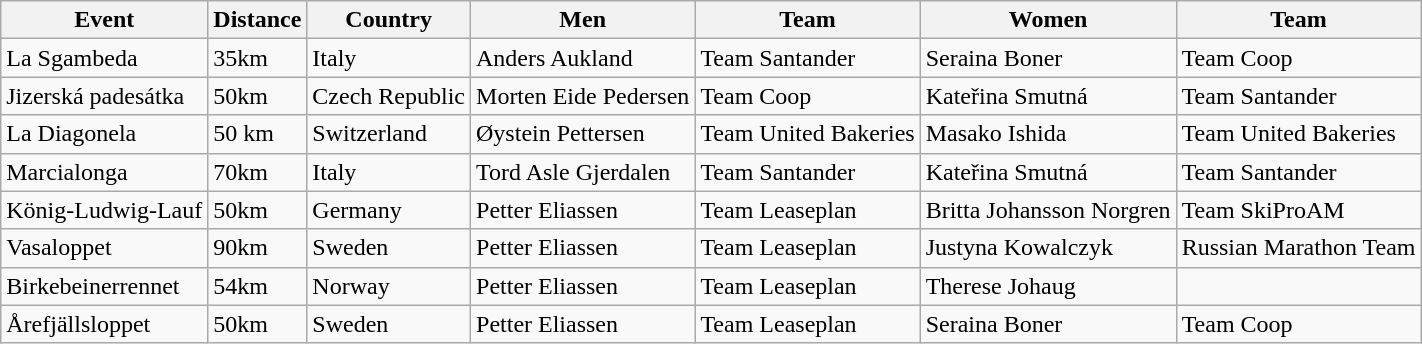<table class="wikitable">
<tr>
<th>Event</th>
<th>Distance</th>
<th>Country</th>
<th>Men</th>
<th>Team</th>
<th>Women</th>
<th>Team</th>
</tr>
<tr>
<td>La Sgambeda</td>
<td>35km</td>
<td> Italy</td>
<td> Anders Aukland</td>
<td>Team Santander</td>
<td> Seraina Boner</td>
<td>Team Coop</td>
</tr>
<tr>
<td>Jizerská padesátka</td>
<td>50km</td>
<td> Czech Republic</td>
<td> Morten Eide Pedersen</td>
<td>Team Coop</td>
<td> Kateřina Smutná</td>
<td>Team Santander</td>
</tr>
<tr>
<td>La Diagonela</td>
<td>50 km</td>
<td> Switzerland</td>
<td> Øystein Pettersen</td>
<td>Team United Bakeries</td>
<td> Masako Ishida</td>
<td>Team United Bakeries</td>
</tr>
<tr>
<td>Marcialonga</td>
<td>70km</td>
<td> Italy</td>
<td> Tord Asle Gjerdalen</td>
<td>Team Santander</td>
<td> Kateřina Smutná</td>
<td>Team Santander</td>
</tr>
<tr>
<td>König-Ludwig-Lauf</td>
<td>50km</td>
<td> Germany</td>
<td> Petter Eliassen</td>
<td>Team Leaseplan</td>
<td> Britta Johansson Norgren</td>
<td>Team SkiProAM</td>
</tr>
<tr>
<td>Vasaloppet</td>
<td>90km</td>
<td> Sweden</td>
<td> Petter Eliassen</td>
<td>Team Leaseplan</td>
<td> Justyna Kowalczyk</td>
<td>Russian Marathon Team</td>
</tr>
<tr>
<td>Birkebeinerrennet</td>
<td>54km</td>
<td> Norway</td>
<td> Petter Eliassen</td>
<td>Team Leaseplan</td>
<td> Therese Johaug</td>
</tr>
<tr>
<td>Årefjällsloppet</td>
<td>50km</td>
<td> Sweden</td>
<td> Petter Eliassen</td>
<td>Team Leaseplan</td>
<td> Seraina Boner</td>
<td>Team Coop</td>
</tr>
</table>
